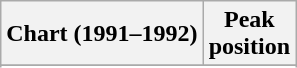<table class="wikitable sortable">
<tr>
<th align="left">Chart (1991–1992)</th>
<th align="center">Peak<br>position</th>
</tr>
<tr>
</tr>
<tr>
</tr>
</table>
